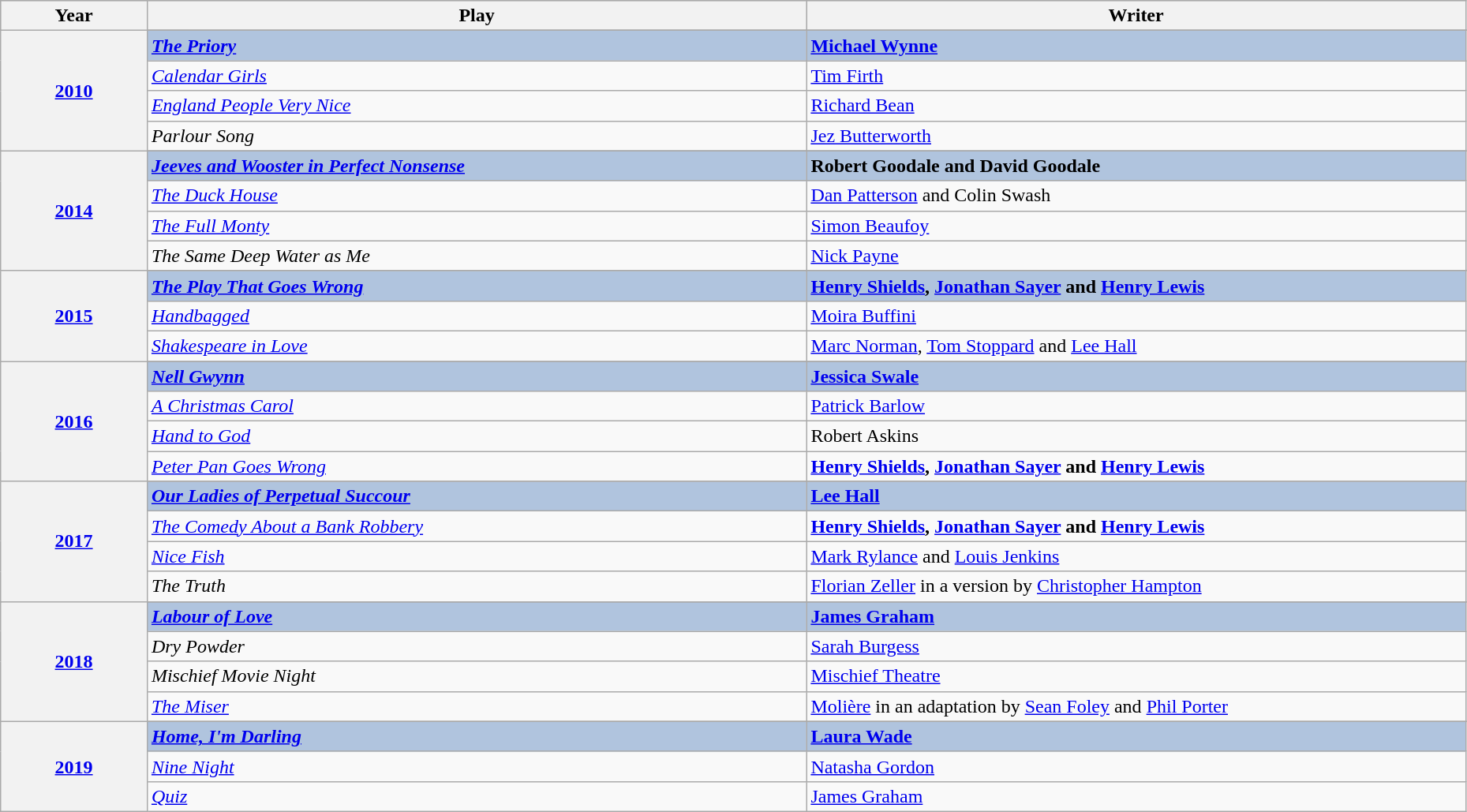<table class="wikitable" style="width:98%;">
<tr style="background:#bebebe;">
<th style="width:10%;">Year</th>
<th style="width:45%;">Play</th>
<th style="width:45%;">Writer</th>
</tr>
<tr>
<th rowspan="5" align="center"><a href='#'>2010</a></th>
</tr>
<tr style="background:#B0C4DE">
<td><strong><em><a href='#'>The Priory</a></em></strong></td>
<td><strong><a href='#'>Michael Wynne</a></strong></td>
</tr>
<tr>
<td><em><a href='#'>Calendar Girls</a></em></td>
<td><a href='#'>Tim Firth</a></td>
</tr>
<tr>
<td><em><a href='#'>England People Very Nice</a></em></td>
<td><a href='#'>Richard Bean</a></td>
</tr>
<tr>
<td><em>Parlour Song</em></td>
<td><a href='#'>Jez Butterworth</a></td>
</tr>
<tr>
<th rowspan="5" align="center"><a href='#'>2014</a></th>
</tr>
<tr style="background:#B0C4DE">
<td><strong><em><a href='#'>Jeeves and Wooster in Perfect Nonsense</a></em></strong></td>
<td><strong>Robert Goodale and David Goodale</strong></td>
</tr>
<tr>
<td><em><a href='#'>The Duck House</a></em></td>
<td><a href='#'>Dan Patterson</a> and Colin Swash</td>
</tr>
<tr>
<td><em><a href='#'>The Full Monty</a></em></td>
<td><a href='#'>Simon Beaufoy</a></td>
</tr>
<tr>
<td><em>The Same Deep Water as Me</em></td>
<td><a href='#'>Nick Payne</a></td>
</tr>
<tr>
<th rowspan="4" align="center"><a href='#'>2015</a></th>
</tr>
<tr style="background:#B0C4DE">
<td><strong><em><a href='#'>The Play That Goes Wrong</a></em></strong></td>
<td><strong><a href='#'>Henry Shields</a>, <a href='#'>Jonathan Sayer</a> and <a href='#'>Henry Lewis</a></strong></td>
</tr>
<tr>
<td><em><a href='#'>Handbagged</a></em></td>
<td><a href='#'>Moira Buffini</a></td>
</tr>
<tr>
<td><em><a href='#'>Shakespeare in Love</a></em></td>
<td><a href='#'>Marc Norman</a>, <a href='#'>Tom Stoppard</a> and <a href='#'>Lee Hall</a></td>
</tr>
<tr>
<th rowspan="5" align="center"><a href='#'>2016</a></th>
</tr>
<tr style="background:#B0C4DE">
<td><strong><em><a href='#'>Nell Gwynn</a></em></strong></td>
<td><strong><a href='#'>Jessica Swale</a></strong></td>
</tr>
<tr>
<td><em><a href='#'>A Christmas Carol</a></em></td>
<td><a href='#'>Patrick Barlow</a></td>
</tr>
<tr>
<td><em><a href='#'>Hand to God</a></em></td>
<td>Robert Askins</td>
</tr>
<tr>
<td><em><a href='#'>Peter Pan Goes Wrong</a></em></td>
<td><strong><a href='#'>Henry Shields</a>, <a href='#'>Jonathan Sayer</a> and <a href='#'>Henry Lewis</a></strong></td>
</tr>
<tr>
<th rowspan="5" align="center"><a href='#'>2017</a></th>
</tr>
<tr style="background:#B0C4DE">
<td><strong><em><a href='#'>Our Ladies of Perpetual Succour</a></em></strong></td>
<td><a href='#'><strong>Lee Hall</strong></a></td>
</tr>
<tr>
<td><em><a href='#'>The Comedy About a Bank Robbery</a></em></td>
<td><strong><a href='#'>Henry Shields</a>, <a href='#'>Jonathan Sayer</a> and <a href='#'>Henry Lewis</a></strong></td>
</tr>
<tr>
<td><em><a href='#'>Nice Fish</a></em></td>
<td><a href='#'>Mark Rylance</a> and <a href='#'>Louis Jenkins</a></td>
</tr>
<tr>
<td><em>The Truth</em></td>
<td><a href='#'>Florian Zeller</a> in a version by <a href='#'>Christopher Hampton</a></td>
</tr>
<tr>
<th rowspan="5"><a href='#'>2018</a></th>
</tr>
<tr style="background:#B0C4DE">
<td><em><a href='#'><strong>Labour of Love</strong></a></em></td>
<td><a href='#'><strong>James Graham</strong></a></td>
</tr>
<tr>
<td><em>Dry Powder</em></td>
<td><a href='#'>Sarah Burgess</a></td>
</tr>
<tr>
<td><em>Mischief Movie Night</em></td>
<td><a href='#'>Mischief Theatre</a></td>
</tr>
<tr>
<td><em><a href='#'>The Miser</a></em></td>
<td><a href='#'>Molière</a> in an adaptation by <a href='#'>Sean Foley</a> and <a href='#'>Phil Porter</a></td>
</tr>
<tr>
<th rowspan=5 align=center><a href='#'>2019</a></th>
</tr>
<tr style="background:#B0C4DE">
<td><strong><em><a href='#'>Home, I'm Darling</a></em></strong></td>
<td><strong><a href='#'>Laura Wade</a></strong></td>
</tr>
<tr>
<td><em><a href='#'>Nine Night</a></em></td>
<td><a href='#'>Natasha Gordon</a></td>
</tr>
<tr>
<td><em><a href='#'>Quiz</a></em></td>
<td><a href='#'>James Graham</a></td>
</tr>
</table>
